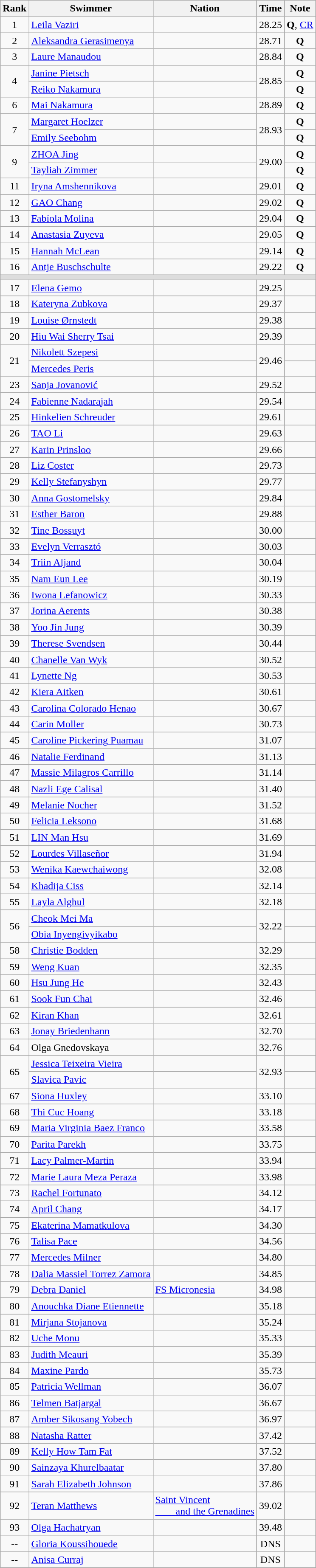<table class="wikitable" style="text-align:center">
<tr>
<th>Rank</th>
<th>Swimmer</th>
<th>Nation</th>
<th>Time</th>
<th>Note</th>
</tr>
<tr>
<td>1</td>
<td align=left><a href='#'>Leila Vaziri</a></td>
<td align=left></td>
<td>28.25</td>
<td><strong>Q</strong>, <a href='#'>CR</a></td>
</tr>
<tr>
<td>2</td>
<td align=left><a href='#'>Aleksandra Gerasimenya</a></td>
<td align=left></td>
<td>28.71</td>
<td><strong>Q</strong></td>
</tr>
<tr>
<td>3</td>
<td align=left><a href='#'>Laure Manaudou</a></td>
<td align=left></td>
<td>28.84</td>
<td><strong>Q</strong></td>
</tr>
<tr>
<td rowspan=2>4</td>
<td align=left><a href='#'>Janine Pietsch</a></td>
<td align=left></td>
<td rowspan=2>28.85</td>
<td><strong>Q</strong></td>
</tr>
<tr>
<td align=left><a href='#'>Reiko Nakamura</a></td>
<td align=left></td>
<td><strong>Q</strong></td>
</tr>
<tr>
<td>6</td>
<td align=left><a href='#'>Mai Nakamura</a></td>
<td align=left></td>
<td>28.89</td>
<td><strong>Q</strong></td>
</tr>
<tr>
<td rowspan=2>7</td>
<td align=left><a href='#'>Margaret Hoelzer</a></td>
<td align=left></td>
<td rowspan=2>28.93</td>
<td><strong>Q</strong></td>
</tr>
<tr>
<td align=left><a href='#'>Emily Seebohm</a></td>
<td align=left></td>
<td><strong>Q</strong></td>
</tr>
<tr>
<td rowspan=2>9</td>
<td align=left><a href='#'>ZHOA Jing</a></td>
<td align=left></td>
<td rowspan=2>29.00</td>
<td><strong>Q</strong></td>
</tr>
<tr>
<td align=left><a href='#'>Tayliah Zimmer</a></td>
<td align=left></td>
<td><strong>Q</strong></td>
</tr>
<tr>
<td>11</td>
<td align=left><a href='#'>Iryna Amshennikova</a></td>
<td align=left></td>
<td>29.01</td>
<td><strong>Q</strong></td>
</tr>
<tr>
<td>12</td>
<td align=left><a href='#'>GAO Chang</a></td>
<td align=left></td>
<td>29.02</td>
<td><strong>Q</strong></td>
</tr>
<tr>
<td>13</td>
<td align=left><a href='#'>Fabíola Molina</a></td>
<td align=left></td>
<td>29.04</td>
<td><strong>Q</strong></td>
</tr>
<tr>
<td>14</td>
<td align=left><a href='#'>Anastasia Zuyeva</a></td>
<td align=left></td>
<td>29.05</td>
<td><strong>Q</strong></td>
</tr>
<tr>
<td>15</td>
<td align=left><a href='#'>Hannah McLean</a></td>
<td align=left></td>
<td>29.14</td>
<td><strong>Q</strong></td>
</tr>
<tr>
<td>16</td>
<td align=left><a href='#'>Antje Buschschulte</a></td>
<td align=left></td>
<td>29.22</td>
<td><strong>Q</strong></td>
</tr>
<tr bgcolor=#DDDDDD>
<td colspan=5></td>
</tr>
<tr>
<td>17</td>
<td align=left><a href='#'>Elena Gemo</a></td>
<td align=left></td>
<td>29.25</td>
<td></td>
</tr>
<tr>
<td>18</td>
<td align=left><a href='#'>Kateryna Zubkova</a></td>
<td align=left></td>
<td>29.37</td>
<td></td>
</tr>
<tr>
<td>19</td>
<td align=left><a href='#'>Louise Ørnstedt</a></td>
<td align=left></td>
<td>29.38</td>
<td></td>
</tr>
<tr>
<td>20</td>
<td align=left><a href='#'>Hiu Wai Sherry Tsai</a></td>
<td align=left></td>
<td>29.39</td>
<td></td>
</tr>
<tr>
<td rowspan=2>21</td>
<td align=left><a href='#'>Nikolett Szepesi</a></td>
<td align=left></td>
<td rowspan=2>29.46</td>
<td></td>
</tr>
<tr>
<td align=left><a href='#'>Mercedes Peris</a></td>
<td align=left></td>
<td></td>
</tr>
<tr>
<td>23</td>
<td align=left><a href='#'>Sanja Jovanović</a></td>
<td align=left></td>
<td>29.52</td>
<td></td>
</tr>
<tr>
<td>24</td>
<td align=left><a href='#'>Fabienne Nadarajah</a></td>
<td align=left></td>
<td>29.54</td>
<td></td>
</tr>
<tr>
<td>25</td>
<td align=left><a href='#'>Hinkelien Schreuder</a></td>
<td align=left></td>
<td>29.61</td>
<td></td>
</tr>
<tr>
<td>26</td>
<td align=left><a href='#'>TAO Li</a></td>
<td align=left></td>
<td>29.63</td>
<td></td>
</tr>
<tr>
<td>27</td>
<td align=left><a href='#'>Karin Prinsloo</a></td>
<td align=left></td>
<td>29.66</td>
<td></td>
</tr>
<tr>
<td>28</td>
<td align=left><a href='#'>Liz Coster</a></td>
<td align=left></td>
<td>29.73</td>
<td></td>
</tr>
<tr>
<td>29</td>
<td align=left><a href='#'>Kelly Stefanyshyn</a></td>
<td align=left></td>
<td>29.77</td>
<td></td>
</tr>
<tr>
<td>30</td>
<td align=left><a href='#'>Anna Gostomelsky</a></td>
<td align=left></td>
<td>29.84</td>
<td></td>
</tr>
<tr>
<td>31</td>
<td align=left><a href='#'>Esther Baron</a></td>
<td align=left></td>
<td>29.88</td>
<td></td>
</tr>
<tr>
<td>32</td>
<td align=left><a href='#'>Tine Bossuyt</a></td>
<td align=left></td>
<td>30.00</td>
<td></td>
</tr>
<tr>
<td>33</td>
<td align=left><a href='#'>Evelyn Verrasztó</a></td>
<td align=left></td>
<td>30.03</td>
<td></td>
</tr>
<tr>
<td>34</td>
<td align=left><a href='#'>Triin Aljand</a></td>
<td align=left></td>
<td>30.04</td>
<td></td>
</tr>
<tr>
<td>35</td>
<td align=left><a href='#'>Nam Eun Lee</a></td>
<td align=left></td>
<td>30.19</td>
<td></td>
</tr>
<tr>
<td>36</td>
<td align=left><a href='#'>Iwona Lefanowicz</a></td>
<td align=left></td>
<td>30.33</td>
<td></td>
</tr>
<tr>
<td>37</td>
<td align=left><a href='#'>Jorina Aerents</a></td>
<td align=left></td>
<td>30.38</td>
<td></td>
</tr>
<tr>
<td>38</td>
<td align=left><a href='#'>Yoo Jin Jung</a></td>
<td align=left></td>
<td>30.39</td>
<td></td>
</tr>
<tr>
<td>39</td>
<td align=left><a href='#'>Therese Svendsen</a></td>
<td align=left></td>
<td>30.44</td>
<td></td>
</tr>
<tr>
<td>40</td>
<td align=left><a href='#'>Chanelle Van Wyk</a></td>
<td align=left></td>
<td>30.52</td>
<td></td>
</tr>
<tr>
<td>41</td>
<td align=left><a href='#'>Lynette Ng</a></td>
<td align=left></td>
<td>30.53</td>
<td></td>
</tr>
<tr>
<td>42</td>
<td align=left><a href='#'>Kiera Aitken</a></td>
<td align=left></td>
<td>30.61</td>
<td></td>
</tr>
<tr>
<td>43</td>
<td align=left><a href='#'>Carolina Colorado Henao</a></td>
<td align=left></td>
<td>30.67</td>
<td></td>
</tr>
<tr>
<td>44</td>
<td align=left><a href='#'>Carin Moller</a></td>
<td align=left></td>
<td>30.73</td>
<td></td>
</tr>
<tr>
<td>45</td>
<td align=left><a href='#'>Caroline Pickering Puamau</a></td>
<td align=left></td>
<td>31.07</td>
<td></td>
</tr>
<tr>
<td>46</td>
<td align=left><a href='#'>Natalie Ferdinand</a></td>
<td align=left></td>
<td>31.13</td>
<td></td>
</tr>
<tr>
<td>47</td>
<td align=left><a href='#'>Massie Milagros Carrillo</a></td>
<td align=left></td>
<td>31.14</td>
<td></td>
</tr>
<tr>
<td>48</td>
<td align=left><a href='#'>Nazli Ege Calisal</a></td>
<td align=left></td>
<td>31.40</td>
<td></td>
</tr>
<tr>
<td>49</td>
<td align=left><a href='#'>Melanie Nocher</a></td>
<td align=left></td>
<td>31.52</td>
<td></td>
</tr>
<tr>
<td>50</td>
<td align=left><a href='#'>Felicia Leksono</a></td>
<td align=left></td>
<td>31.68</td>
<td></td>
</tr>
<tr>
<td>51</td>
<td align=left><a href='#'>LIN Man Hsu</a></td>
<td align=left></td>
<td>31.69</td>
<td></td>
</tr>
<tr>
<td>52</td>
<td align=left><a href='#'>Lourdes Villaseñor</a></td>
<td align=left></td>
<td>31.94</td>
<td></td>
</tr>
<tr>
<td>53</td>
<td align=left><a href='#'>Wenika Kaewchaiwong</a></td>
<td align=left></td>
<td>32.08</td>
<td></td>
</tr>
<tr>
<td>54</td>
<td align=left><a href='#'>Khadija Ciss</a></td>
<td align=left></td>
<td>32.14</td>
<td></td>
</tr>
<tr>
<td>55</td>
<td align=left><a href='#'>Layla Alghul</a></td>
<td align=left></td>
<td>32.18</td>
<td></td>
</tr>
<tr>
<td rowspan=2>56</td>
<td align=left><a href='#'>Cheok Mei Ma</a></td>
<td align=left></td>
<td rowspan=2>32.22</td>
<td></td>
</tr>
<tr>
<td align=left><a href='#'>Obia Inyengivyikabo</a></td>
<td align=left></td>
<td></td>
</tr>
<tr>
<td>58</td>
<td align=left><a href='#'>Christie Bodden</a></td>
<td align=left></td>
<td>32.29</td>
<td></td>
</tr>
<tr>
<td>59</td>
<td align=left><a href='#'>Weng Kuan</a></td>
<td align=left></td>
<td>32.35</td>
<td></td>
</tr>
<tr>
<td>60</td>
<td align=left><a href='#'>Hsu Jung He</a></td>
<td align=left></td>
<td>32.43</td>
<td></td>
</tr>
<tr>
<td>61</td>
<td align=left><a href='#'>Sook Fun Chai</a></td>
<td align=left></td>
<td>32.46</td>
<td></td>
</tr>
<tr>
<td>62</td>
<td align=left><a href='#'>Kiran Khan</a></td>
<td align=left></td>
<td>32.61</td>
<td></td>
</tr>
<tr>
<td>63</td>
<td align=left><a href='#'>Jonay Briedenhann</a></td>
<td align=left></td>
<td>32.70</td>
<td></td>
</tr>
<tr>
<td>64</td>
<td align=left>Olga Gnedovskaya</td>
<td align=left></td>
<td>32.76</td>
<td></td>
</tr>
<tr>
<td rowspan=2>65</td>
<td align=left><a href='#'>Jessica Teixeira Vieira</a></td>
<td align=left></td>
<td rowspan=2>32.93</td>
<td></td>
</tr>
<tr>
<td align=left><a href='#'>Slavica Pavic</a></td>
<td align=left></td>
<td></td>
</tr>
<tr>
<td>67</td>
<td align=left><a href='#'>Siona Huxley</a></td>
<td align=left></td>
<td>33.10</td>
<td></td>
</tr>
<tr>
<td>68</td>
<td align=left><a href='#'>Thi Cuc Hoang</a></td>
<td align=left></td>
<td>33.18</td>
<td></td>
</tr>
<tr>
<td>69</td>
<td align=left><a href='#'>Maria Virginia Baez Franco</a></td>
<td align=left></td>
<td>33.58</td>
<td></td>
</tr>
<tr>
<td>70</td>
<td align=left><a href='#'>Parita Parekh</a></td>
<td align=left></td>
<td>33.75</td>
<td></td>
</tr>
<tr>
<td>71</td>
<td align=left><a href='#'>Lacy Palmer-Martin</a></td>
<td align=left></td>
<td>33.94</td>
<td></td>
</tr>
<tr>
<td>72</td>
<td align=left><a href='#'>Marie Laura Meza Peraza</a></td>
<td align=left></td>
<td>33.98</td>
<td></td>
</tr>
<tr>
<td>73</td>
<td align=left><a href='#'>Rachel Fortunato</a></td>
<td align=left></td>
<td>34.12</td>
<td></td>
</tr>
<tr>
<td>74</td>
<td align=left><a href='#'>April Chang</a></td>
<td align=left></td>
<td>34.17</td>
<td></td>
</tr>
<tr>
<td>75</td>
<td align=left><a href='#'>Ekaterina Mamatkulova</a></td>
<td align=left></td>
<td>34.30</td>
<td></td>
</tr>
<tr>
<td>76</td>
<td align=left><a href='#'>Talisa Pace</a></td>
<td align=left></td>
<td>34.56</td>
<td></td>
</tr>
<tr>
<td>77</td>
<td align=left><a href='#'>Mercedes Milner</a></td>
<td align=left></td>
<td>34.80</td>
<td></td>
</tr>
<tr>
<td>78</td>
<td align=left><a href='#'>Dalia Massiel Torrez Zamora</a></td>
<td align=left></td>
<td>34.85</td>
<td></td>
</tr>
<tr>
<td>79</td>
<td align=left><a href='#'>Debra Daniel</a></td>
<td align=left> <a href='#'>FS Micronesia</a></td>
<td>34.98</td>
<td></td>
</tr>
<tr>
<td>80</td>
<td align=left><a href='#'>Anouchka Diane Etiennette</a></td>
<td align=left></td>
<td>35.18</td>
<td></td>
</tr>
<tr>
<td>81</td>
<td align=left><a href='#'>Mirjana Stojanova</a></td>
<td align=left></td>
<td>35.24</td>
<td></td>
</tr>
<tr>
<td>82</td>
<td align=left><a href='#'>Uche Monu</a></td>
<td align=left></td>
<td>35.33</td>
<td></td>
</tr>
<tr>
<td>83</td>
<td align=left><a href='#'>Judith Meauri</a></td>
<td align=left></td>
<td>35.39</td>
<td></td>
</tr>
<tr>
<td>84</td>
<td align=left><a href='#'>Maxine Pardo</a></td>
<td align=left></td>
<td>35.73</td>
<td></td>
</tr>
<tr>
<td>85</td>
<td align=left><a href='#'>Patricia Wellman</a></td>
<td align=left></td>
<td>36.07</td>
<td></td>
</tr>
<tr>
<td>86</td>
<td align=left><a href='#'>Telmen Batjargal</a></td>
<td align=left></td>
<td>36.67</td>
<td></td>
</tr>
<tr>
<td>87</td>
<td align=left><a href='#'>Amber Sikosang Yobech</a></td>
<td align=left></td>
<td>36.97</td>
<td></td>
</tr>
<tr>
<td>88</td>
<td align=left><a href='#'>Natasha Ratter</a></td>
<td align=left></td>
<td>37.42</td>
<td></td>
</tr>
<tr>
<td>89</td>
<td align=left><a href='#'>Kelly How Tam Fat</a></td>
<td align=left></td>
<td>37.52</td>
<td></td>
</tr>
<tr>
<td>90</td>
<td align=left><a href='#'>Sainzaya Khurelbaatar</a></td>
<td align=left></td>
<td>37.80</td>
<td></td>
</tr>
<tr>
<td>91</td>
<td align=left><a href='#'>Sarah Elizabeth Johnson</a></td>
<td align=left></td>
<td>37.86</td>
<td></td>
</tr>
<tr>
<td>92</td>
<td align=left><a href='#'>Teran Matthews</a></td>
<td align=left> <a href='#'>Saint Vincent<br>         and the Grenadines</a></td>
<td>39.02</td>
<td></td>
</tr>
<tr>
<td>93</td>
<td align=left><a href='#'>Olga Hachatryan</a></td>
<td align=left></td>
<td>39.48</td>
<td></td>
</tr>
<tr>
<td>--</td>
<td align=left><a href='#'>Gloria Koussihouede</a></td>
<td align=left></td>
<td>DNS</td>
<td></td>
</tr>
<tr>
<td>--</td>
<td align=left><a href='#'>Anisa Curraj</a></td>
<td align=left></td>
<td>DNS</td>
<td></td>
</tr>
<tr>
</tr>
</table>
